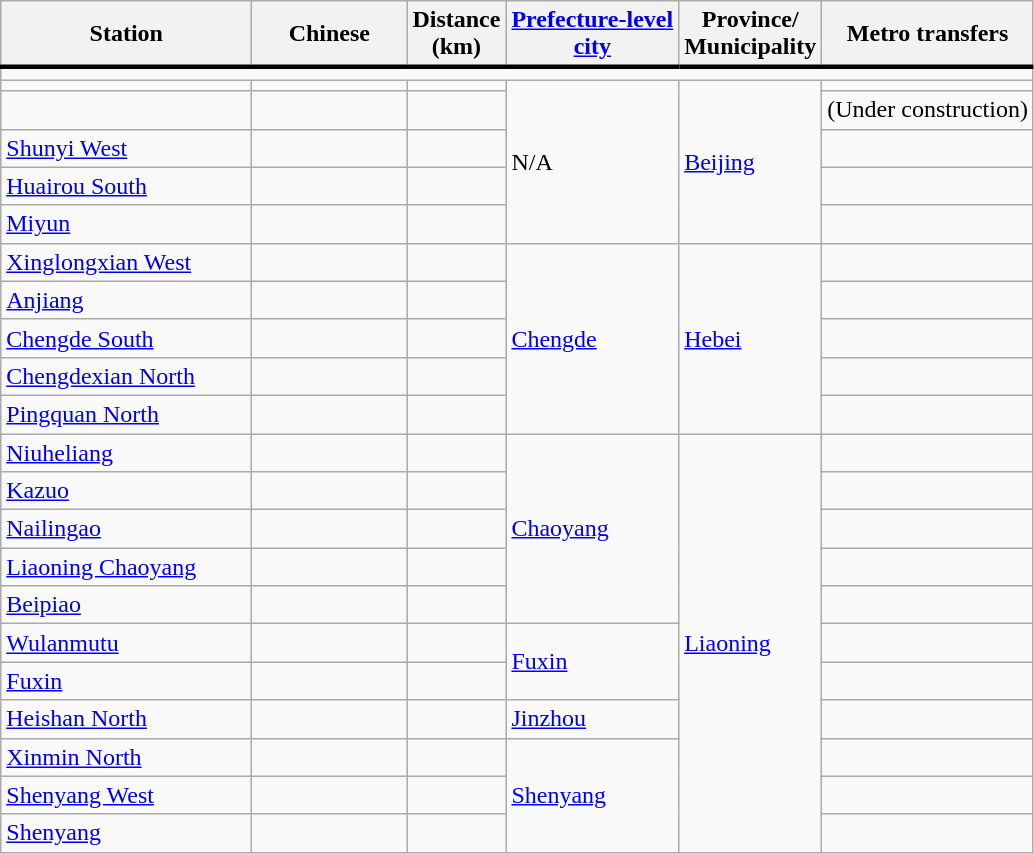<table class="wikitable" rules="all">
<tr>
<th style="width:10em; border-bottom:3px solid black;">Station</th>
<th style="width:6em; border-bottom:3px solid black;">Chinese</th>
<th style="width:2.5em; border-bottom:3px solid black;">Distance<br>(km)</th>
<th style="border-bottom:3px solid black;" colspan=><a href='#'>Prefecture-level<br>city</a></th>
<th style="border-bottom:3px solid black;" colspan=>Province/<br>Municipality</th>
<th style="border-bottom:3px solid black;" colspan=>Metro transfers</th>
</tr>
<tr>
<td colspan="6"></td>
</tr>
<tr>
<td></td>
<td></td>
<td align=right></td>
<td rowspan="5">N/A</td>
<td rowspan="5"><a href='#'>Beijing</a></td>
<td> </td>
</tr>
<tr>
<td></td>
<td></td>
<td align=right></td>
<td>  (Under construction)</td>
</tr>
<tr>
<td><a href='#'>Shunyi West</a></td>
<td></td>
<td align=right></td>
<td></td>
</tr>
<tr>
<td><a href='#'>Huairou South</a></td>
<td></td>
<td align=right></td>
<td></td>
</tr>
<tr>
<td><a href='#'>Miyun</a></td>
<td></td>
<td align=right></td>
<td></td>
</tr>
<tr>
<td><a href='#'>Xinglongxian West</a></td>
<td></td>
<td align=right></td>
<td rowspan="5"><a href='#'>Chengde</a></td>
<td rowspan="5"><a href='#'>Hebei</a></td>
<td></td>
</tr>
<tr>
<td><a href='#'>Anjiang</a></td>
<td></td>
<td align=right></td>
<td></td>
</tr>
<tr>
<td><a href='#'>Chengde South</a></td>
<td></td>
<td align=right></td>
<td></td>
</tr>
<tr>
<td><a href='#'>Chengdexian North</a></td>
<td></td>
<td align=right></td>
<td></td>
</tr>
<tr>
<td><a href='#'>Pingquan North</a></td>
<td></td>
<td align=right></td>
<td></td>
</tr>
<tr>
<td><a href='#'>Niuheliang</a></td>
<td></td>
<td align=right></td>
<td rowspan="5"><a href='#'>Chaoyang</a></td>
<td rowspan="11"><a href='#'>Liaoning</a></td>
<td></td>
</tr>
<tr>
<td><a href='#'>Kazuo</a></td>
<td></td>
<td align=right></td>
<td></td>
</tr>
<tr>
<td><a href='#'>Nailingao</a></td>
<td></td>
<td align=right></td>
<td></td>
</tr>
<tr>
<td><a href='#'>Liaoning Chaoyang</a></td>
<td></td>
<td align=right></td>
<td></td>
</tr>
<tr>
<td><a href='#'>Beipiao</a></td>
<td></td>
<td align=right></td>
<td></td>
</tr>
<tr>
<td><a href='#'>Wulanmutu</a></td>
<td></td>
<td align=right></td>
<td rowspan="2"><a href='#'>Fuxin</a></td>
<td></td>
</tr>
<tr>
<td><a href='#'>Fuxin</a></td>
<td></td>
<td align=right></td>
<td></td>
</tr>
<tr>
<td><a href='#'>Heishan North</a></td>
<td></td>
<td align=right></td>
<td><a href='#'>Jinzhou</a></td>
<td></td>
</tr>
<tr>
<td><a href='#'>Xinmin North</a></td>
<td></td>
<td align=right></td>
<td rowspan="8"><a href='#'>Shenyang</a></td>
<td></td>
</tr>
<tr>
<td><a href='#'>Shenyang West</a></td>
<td></td>
<td align=right></td>
<td></td>
</tr>
<tr>
<td><a href='#'>Shenyang</a></td>
<td></td>
<td align=right></td>
<td> </td>
</tr>
</table>
